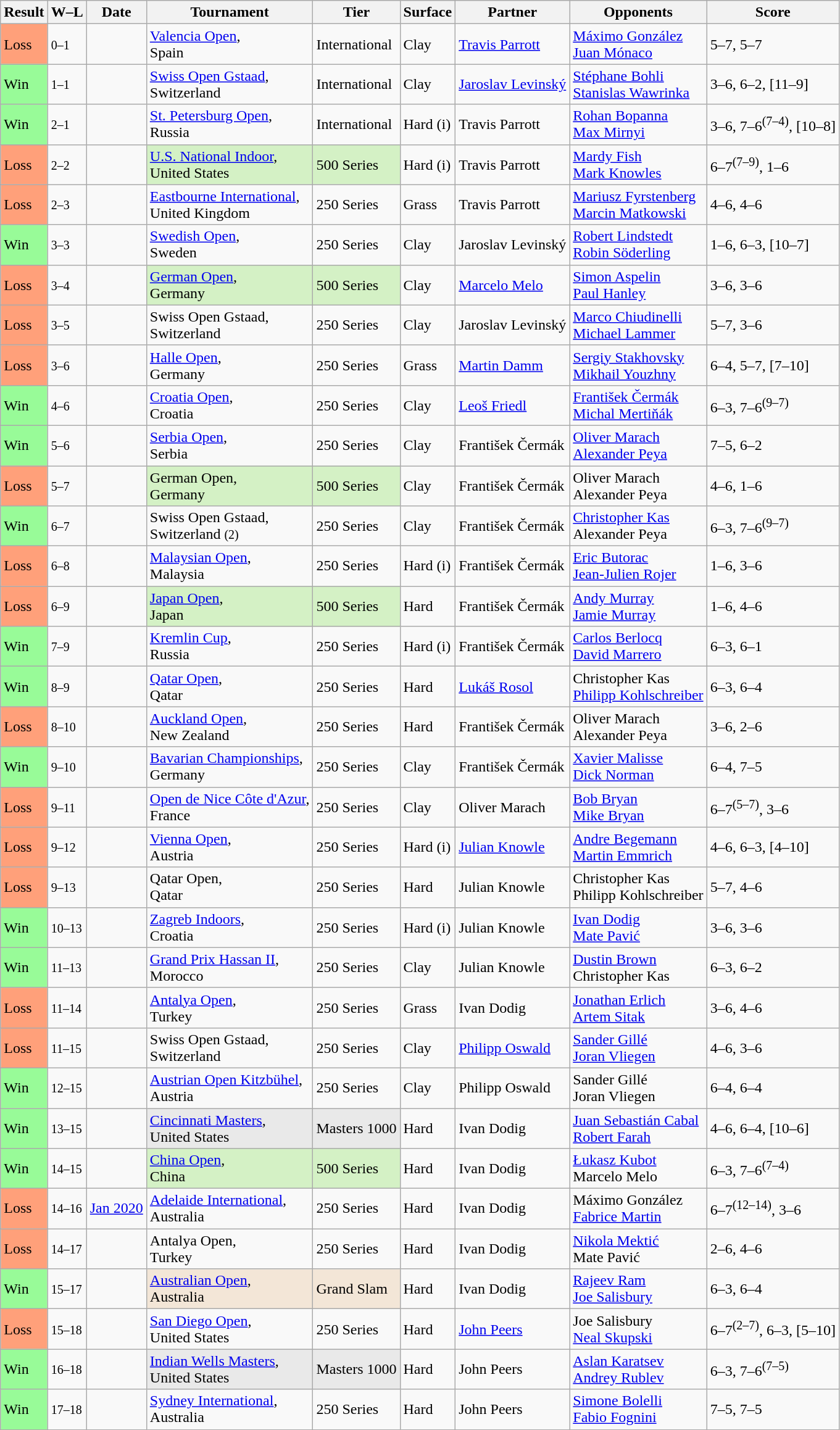<table class="sortable wikitable">
<tr>
<th>Result</th>
<th class=unsortable>W–L</th>
<th>Date</th>
<th>Tournament</th>
<th>Tier</th>
<th>Surface</th>
<th>Partner</th>
<th>Opponents</th>
<th class=unsortable>Score</th>
</tr>
<tr>
<td bgcolor=FFA07A>Loss</td>
<td><small>0–1</small></td>
<td><a href='#'></a></td>
<td><a href='#'>Valencia Open</a>,<br>Spain</td>
<td>International</td>
<td>Clay</td>
<td> <a href='#'>Travis Parrott</a></td>
<td> <a href='#'>Máximo González</a><br> <a href='#'>Juan Mónaco</a></td>
<td>5–7, 5–7</td>
</tr>
<tr>
<td bgcolor=98FB98>Win</td>
<td><small>1–1</small></td>
<td><a href='#'></a></td>
<td><a href='#'>Swiss Open Gstaad</a>,<br>Switzerland</td>
<td>International</td>
<td>Clay</td>
<td> <a href='#'>Jaroslav Levinský</a></td>
<td> <a href='#'>Stéphane Bohli</a><br> <a href='#'>Stanislas Wawrinka</a></td>
<td>3–6, 6–2, [11–9]</td>
</tr>
<tr>
<td bgcolor=98FB98>Win</td>
<td><small>2–1</small></td>
<td><a href='#'></a></td>
<td><a href='#'>St. Petersburg Open</a>,<br>Russia</td>
<td>International</td>
<td>Hard (i)</td>
<td> Travis Parrott</td>
<td> <a href='#'>Rohan Bopanna</a><br> <a href='#'>Max Mirnyi</a></td>
<td>3–6, 7–6<sup>(7–4)</sup>, [10–8]</td>
</tr>
<tr>
<td bgcolor=FFA07A>Loss</td>
<td><small>2–2</small></td>
<td><a href='#'></a></td>
<td style=background:#d4f1c5><a href='#'>U.S. National Indoor</a>,<br>United States</td>
<td style=background:#d4f1c5>500 Series</td>
<td>Hard (i)</td>
<td> Travis Parrott</td>
<td> <a href='#'>Mardy Fish</a><br> <a href='#'>Mark Knowles</a></td>
<td>6–7<sup>(7–9)</sup>, 1–6</td>
</tr>
<tr>
<td bgcolor=FFA07A>Loss</td>
<td><small>2–3</small></td>
<td><a href='#'></a></td>
<td><a href='#'>Eastbourne International</a>,<br>United Kingdom</td>
<td>250 Series</td>
<td>Grass</td>
<td> Travis Parrott</td>
<td> <a href='#'>Mariusz Fyrstenberg</a><br> <a href='#'>Marcin Matkowski</a></td>
<td>4–6, 4–6</td>
</tr>
<tr>
<td bgcolor=98FB98>Win</td>
<td><small>3–3</small></td>
<td><a href='#'></a></td>
<td><a href='#'>Swedish Open</a>,<br>Sweden</td>
<td>250 Series</td>
<td>Clay</td>
<td> Jaroslav Levinský</td>
<td> <a href='#'>Robert Lindstedt</a><br> <a href='#'>Robin Söderling</a></td>
<td>1–6, 6–3, [10–7]</td>
</tr>
<tr>
<td bgcolor=FFA07A>Loss</td>
<td><small>3–4</small></td>
<td><a href='#'></a></td>
<td style=background:#d4f1c5><a href='#'>German Open</a>,<br>Germany</td>
<td style=background:#d4f1c5>500 Series</td>
<td>Clay</td>
<td> <a href='#'>Marcelo Melo</a></td>
<td> <a href='#'>Simon Aspelin</a><br> <a href='#'>Paul Hanley</a></td>
<td>3–6, 3–6</td>
</tr>
<tr>
<td bgcolor=FFA07A>Loss</td>
<td><small>3–5</small></td>
<td><a href='#'></a></td>
<td>Swiss Open Gstaad,<br>Switzerland</td>
<td>250 Series</td>
<td>Clay</td>
<td> Jaroslav Levinský</td>
<td> <a href='#'>Marco Chiudinelli</a><br> <a href='#'>Michael Lammer</a></td>
<td>5–7, 3–6</td>
</tr>
<tr>
<td bgcolor=FFA07A>Loss</td>
<td><small>3–6</small></td>
<td><a href='#'></a></td>
<td><a href='#'>Halle Open</a>,<br>Germany</td>
<td>250 Series</td>
<td>Grass</td>
<td> <a href='#'>Martin Damm</a></td>
<td> <a href='#'>Sergiy Stakhovsky</a><br> <a href='#'>Mikhail Youzhny</a></td>
<td>6–4, 5–7, [7–10]</td>
</tr>
<tr>
<td bgcolor=98FB98>Win</td>
<td><small>4–6</small></td>
<td><a href='#'></a></td>
<td><a href='#'>Croatia Open</a>,<br>Croatia</td>
<td>250 Series</td>
<td>Clay</td>
<td> <a href='#'>Leoš Friedl</a></td>
<td> <a href='#'>František Čermák</a><br> <a href='#'>Michal Mertiňák</a></td>
<td>6–3, 7–6<sup>(9–7)</sup></td>
</tr>
<tr>
<td bgcolor=98FB98>Win</td>
<td><small>5–6</small></td>
<td><a href='#'></a></td>
<td><a href='#'>Serbia Open</a>,<br>Serbia</td>
<td>250 Series</td>
<td>Clay</td>
<td> František Čermák</td>
<td> <a href='#'>Oliver Marach</a><br> <a href='#'>Alexander Peya</a></td>
<td>7–5, 6–2</td>
</tr>
<tr>
<td bgcolor=FFA07A>Loss</td>
<td><small>5–7</small></td>
<td><a href='#'></a></td>
<td style=background:#d4f1c5>German Open,<br>Germany</td>
<td style=background:#d4f1c5>500 Series</td>
<td>Clay</td>
<td> František Čermák</td>
<td> Oliver Marach<br> Alexander Peya</td>
<td>4–6, 1–6</td>
</tr>
<tr>
<td bgcolor=98FB98>Win</td>
<td><small>6–7</small></td>
<td><a href='#'></a></td>
<td>Swiss Open Gstaad,<br>Switzerland <small>(2)</small></td>
<td>250 Series</td>
<td>Clay</td>
<td> František Čermák</td>
<td> <a href='#'>Christopher Kas</a><br> Alexander Peya</td>
<td>6–3, 7–6<sup>(9–7)</sup></td>
</tr>
<tr>
<td bgcolor=FFA07A>Loss</td>
<td><small>6–8</small></td>
<td><a href='#'></a></td>
<td><a href='#'>Malaysian Open</a>,<br>Malaysia</td>
<td>250 Series</td>
<td>Hard (i)</td>
<td> František Čermák</td>
<td> <a href='#'>Eric Butorac</a><br> <a href='#'>Jean-Julien Rojer</a></td>
<td>1–6, 3–6</td>
</tr>
<tr>
<td bgcolor=FFA07A>Loss</td>
<td><small>6–9</small></td>
<td><a href='#'></a></td>
<td style=background:#d4f1c5><a href='#'>Japan Open</a>,<br>Japan</td>
<td style=background:#d4f1c5>500 Series</td>
<td>Hard</td>
<td> František Čermák</td>
<td> <a href='#'>Andy Murray</a><br> <a href='#'>Jamie Murray</a></td>
<td>1–6, 4–6</td>
</tr>
<tr>
<td bgcolor=98FB98>Win</td>
<td><small>7–9</small></td>
<td><a href='#'></a></td>
<td><a href='#'>Kremlin Cup</a>,<br>Russia</td>
<td>250 Series</td>
<td>Hard (i)</td>
<td> František Čermák</td>
<td> <a href='#'>Carlos Berlocq</a><br> <a href='#'>David Marrero</a></td>
<td>6–3, 6–1</td>
</tr>
<tr>
<td bgcolor=98FB98>Win</td>
<td><small>8–9</small></td>
<td><a href='#'></a></td>
<td><a href='#'>Qatar Open</a>,<br>Qatar</td>
<td>250 Series</td>
<td>Hard</td>
<td> <a href='#'>Lukáš Rosol</a></td>
<td> Christopher Kas<br> <a href='#'>Philipp Kohlschreiber</a></td>
<td>6–3, 6–4</td>
</tr>
<tr>
<td bgcolor=FFA07A>Loss</td>
<td><small>8–10</small></td>
<td><a href='#'></a></td>
<td><a href='#'>Auckland Open</a>,<br>New Zealand</td>
<td>250 Series</td>
<td>Hard</td>
<td> František Čermák</td>
<td> Oliver Marach<br> Alexander Peya</td>
<td>3–6, 2–6</td>
</tr>
<tr>
<td bgcolor=98FB98>Win</td>
<td><small>9–10</small></td>
<td><a href='#'></a></td>
<td><a href='#'>Bavarian Championships</a>,<br>Germany</td>
<td>250 Series</td>
<td>Clay</td>
<td> František Čermák</td>
<td> <a href='#'>Xavier Malisse</a><br> <a href='#'>Dick Norman</a></td>
<td>6–4, 7–5</td>
</tr>
<tr>
<td bgcolor=FFA07A>Loss</td>
<td><small>9–11</small></td>
<td><a href='#'></a></td>
<td><a href='#'>Open de Nice Côte d'Azur</a>,<br>France</td>
<td>250 Series</td>
<td>Clay</td>
<td> Oliver Marach</td>
<td> <a href='#'>Bob Bryan</a><br> <a href='#'>Mike Bryan</a></td>
<td>6–7<sup>(5–7)</sup>, 3–6</td>
</tr>
<tr>
<td bgcolor=FFA07A>Loss</td>
<td><small>9–12</small></td>
<td><a href='#'></a></td>
<td><a href='#'>Vienna Open</a>,<br>Austria</td>
<td>250 Series</td>
<td>Hard (i)</td>
<td> <a href='#'>Julian Knowle</a></td>
<td> <a href='#'>Andre Begemann</a><br> <a href='#'>Martin Emmrich</a></td>
<td>4–6, 6–3, [4–10]</td>
</tr>
<tr>
<td bgcolor=FFA07A>Loss</td>
<td><small>9–13</small></td>
<td><a href='#'></a></td>
<td>Qatar Open,<br>Qatar</td>
<td>250 Series</td>
<td>Hard</td>
<td> Julian Knowle</td>
<td> Christopher Kas<br> Philipp Kohlschreiber</td>
<td>5–7, 4–6</td>
</tr>
<tr>
<td bgcolor=98FB98>Win</td>
<td><small>10–13</small></td>
<td><a href='#'></a></td>
<td><a href='#'>Zagreb Indoors</a>,<br>Croatia</td>
<td>250 Series</td>
<td>Hard (i)</td>
<td> Julian Knowle</td>
<td> <a href='#'>Ivan Dodig</a><br> <a href='#'>Mate Pavić</a></td>
<td>3–6, 3–6</td>
</tr>
<tr>
<td bgcolor=98FB98>Win</td>
<td><small>11–13</small></td>
<td><a href='#'></a></td>
<td><a href='#'>Grand Prix Hassan II</a>,<br>Morocco</td>
<td>250 Series</td>
<td>Clay</td>
<td> Julian Knowle</td>
<td> <a href='#'>Dustin Brown</a><br> Christopher Kas</td>
<td>6–3, 6–2</td>
</tr>
<tr>
<td bgcolor=FFA07A>Loss</td>
<td><small>11–14</small></td>
<td><a href='#'></a></td>
<td><a href='#'>Antalya Open</a>,<br>Turkey</td>
<td>250 Series</td>
<td>Grass</td>
<td> Ivan Dodig</td>
<td> <a href='#'>Jonathan Erlich</a><br> <a href='#'>Artem Sitak</a></td>
<td>3–6, 4–6</td>
</tr>
<tr>
<td bgcolor=FFA07A>Loss</td>
<td><small>11–15</small></td>
<td><a href='#'></a></td>
<td>Swiss Open Gstaad,<br>Switzerland</td>
<td>250 Series</td>
<td>Clay</td>
<td> <a href='#'>Philipp Oswald</a></td>
<td> <a href='#'>Sander Gillé</a><br> <a href='#'>Joran Vliegen</a></td>
<td>4–6, 3–6</td>
</tr>
<tr>
<td bgcolor=98FB98>Win</td>
<td><small>12–15</small></td>
<td><a href='#'></a></td>
<td><a href='#'>Austrian Open Kitzbühel</a>,<br>Austria</td>
<td>250 Series</td>
<td>Clay</td>
<td> Philipp Oswald</td>
<td> Sander Gillé<br> Joran Vliegen</td>
<td>6–4, 6–4</td>
</tr>
<tr>
<td bgcolor=98FB98>Win</td>
<td><small>13–15</small></td>
<td><a href='#'></a></td>
<td style=background:#e9e9e9><a href='#'>Cincinnati Masters</a>,<br>United States</td>
<td style=background:#e9e9e9>Masters 1000</td>
<td>Hard</td>
<td> Ivan Dodig</td>
<td> <a href='#'>Juan Sebastián Cabal</a><br> <a href='#'>Robert Farah</a></td>
<td>4–6, 6–4, [10–6]</td>
</tr>
<tr>
<td bgcolor=98FB98>Win</td>
<td><small>14–15</small></td>
<td><a href='#'></a></td>
<td style=background:#d4f1c5><a href='#'>China Open</a>,<br>China</td>
<td style=background:#d4f1c5>500 Series</td>
<td>Hard</td>
<td> Ivan Dodig</td>
<td> <a href='#'>Łukasz Kubot</a><br> Marcelo Melo</td>
<td>6–3, 7–6<sup>(7–4)</sup></td>
</tr>
<tr>
<td bgcolor=FFA07A>Loss</td>
<td><small>14–16</small></td>
<td><a href='#'>Jan 2020</a></td>
<td><a href='#'>Adelaide International</a>,<br>Australia</td>
<td>250 Series</td>
<td>Hard</td>
<td> Ivan Dodig</td>
<td> Máximo González<br>  <a href='#'>Fabrice Martin</a></td>
<td>6–7<sup>(12–14)</sup>, 3–6</td>
</tr>
<tr>
<td bgcolor=FFA07A>Loss</td>
<td><small>14–17</small></td>
<td><a href='#'></a></td>
<td>Antalya Open,<br>Turkey</td>
<td>250 Series</td>
<td>Hard</td>
<td> Ivan Dodig</td>
<td> <a href='#'>Nikola Mektić</a><br> Mate Pavić</td>
<td>2–6, 4–6</td>
</tr>
<tr>
<td bgcolor=98FB98>Win</td>
<td><small>15–17</small></td>
<td><a href='#'></a></td>
<td style="background:#F3E6D7;"><a href='#'>Australian Open</a>,<br>Australia</td>
<td style="background:#F3E6D7;">Grand Slam</td>
<td>Hard</td>
<td> Ivan Dodig</td>
<td> <a href='#'>Rajeev Ram</a><br> <a href='#'>Joe Salisbury</a></td>
<td>6–3, 6–4</td>
</tr>
<tr>
<td bgcolor=FFA07A>Loss</td>
<td><small>15–18</small></td>
<td><a href='#'></a></td>
<td><a href='#'>San Diego Open</a>,<br>United States</td>
<td>250 Series</td>
<td>Hard</td>
<td> <a href='#'>John Peers</a></td>
<td> Joe Salisbury<br> <a href='#'>Neal Skupski</a></td>
<td>6–7<sup>(2–7)</sup>, 6–3, [5–10]</td>
</tr>
<tr>
<td bgcolor=98FB98>Win</td>
<td><small>16–18</small></td>
<td><a href='#'></a></td>
<td style="background:#E9E9E9;"><a href='#'>Indian Wells Masters</a>,<br>United States</td>
<td style="background:#E9E9E9;">Masters 1000</td>
<td>Hard</td>
<td> John Peers</td>
<td> <a href='#'>Aslan Karatsev</a><br> <a href='#'>Andrey Rublev</a></td>
<td>6–3, 7–6<sup>(7–5)</sup></td>
</tr>
<tr>
<td bgcolor=98FB98>Win</td>
<td><small>17–18</small></td>
<td><a href='#'></a></td>
<td><a href='#'>Sydney International</a>,<br>Australia</td>
<td>250 Series</td>
<td>Hard</td>
<td> John Peers</td>
<td> <a href='#'>Simone Bolelli</a><br> <a href='#'>Fabio Fognini</a></td>
<td>7–5, 7–5</td>
</tr>
</table>
